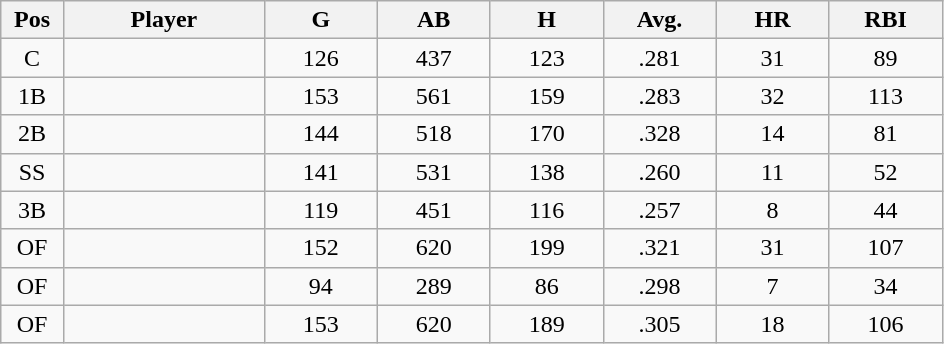<table class="wikitable sortable">
<tr>
<th bgcolor="#DDDDFF" width="5%">Pos</th>
<th bgcolor="#DDDDFF" width="16%">Player</th>
<th bgcolor="#DDDDFF" width="9%">G</th>
<th bgcolor="#DDDDFF" width="9%">AB</th>
<th bgcolor="#DDDDFF" width="9%">H</th>
<th bgcolor="#DDDDFF" width="9%">Avg.</th>
<th bgcolor="#DDDDFF" width="9%">HR</th>
<th bgcolor="#DDDDFF" width="9%">RBI</th>
</tr>
<tr align="center">
<td>C</td>
<td></td>
<td>126</td>
<td>437</td>
<td>123</td>
<td>.281</td>
<td>31</td>
<td>89</td>
</tr>
<tr align="center">
<td>1B</td>
<td></td>
<td>153</td>
<td>561</td>
<td>159</td>
<td>.283</td>
<td>32</td>
<td>113</td>
</tr>
<tr align="center">
<td>2B</td>
<td></td>
<td>144</td>
<td>518</td>
<td>170</td>
<td>.328</td>
<td>14</td>
<td>81</td>
</tr>
<tr align="center">
<td>SS</td>
<td></td>
<td>141</td>
<td>531</td>
<td>138</td>
<td>.260</td>
<td>11</td>
<td>52</td>
</tr>
<tr align="center">
<td>3B</td>
<td></td>
<td>119</td>
<td>451</td>
<td>116</td>
<td>.257</td>
<td>8</td>
<td>44</td>
</tr>
<tr align="center">
<td>OF</td>
<td></td>
<td>152</td>
<td>620</td>
<td>199</td>
<td>.321</td>
<td>31</td>
<td>107</td>
</tr>
<tr align="center">
<td>OF</td>
<td></td>
<td>94</td>
<td>289</td>
<td>86</td>
<td>.298</td>
<td>7</td>
<td>34</td>
</tr>
<tr align="center">
<td>OF</td>
<td></td>
<td>153</td>
<td>620</td>
<td>189</td>
<td>.305</td>
<td>18</td>
<td>106</td>
</tr>
</table>
